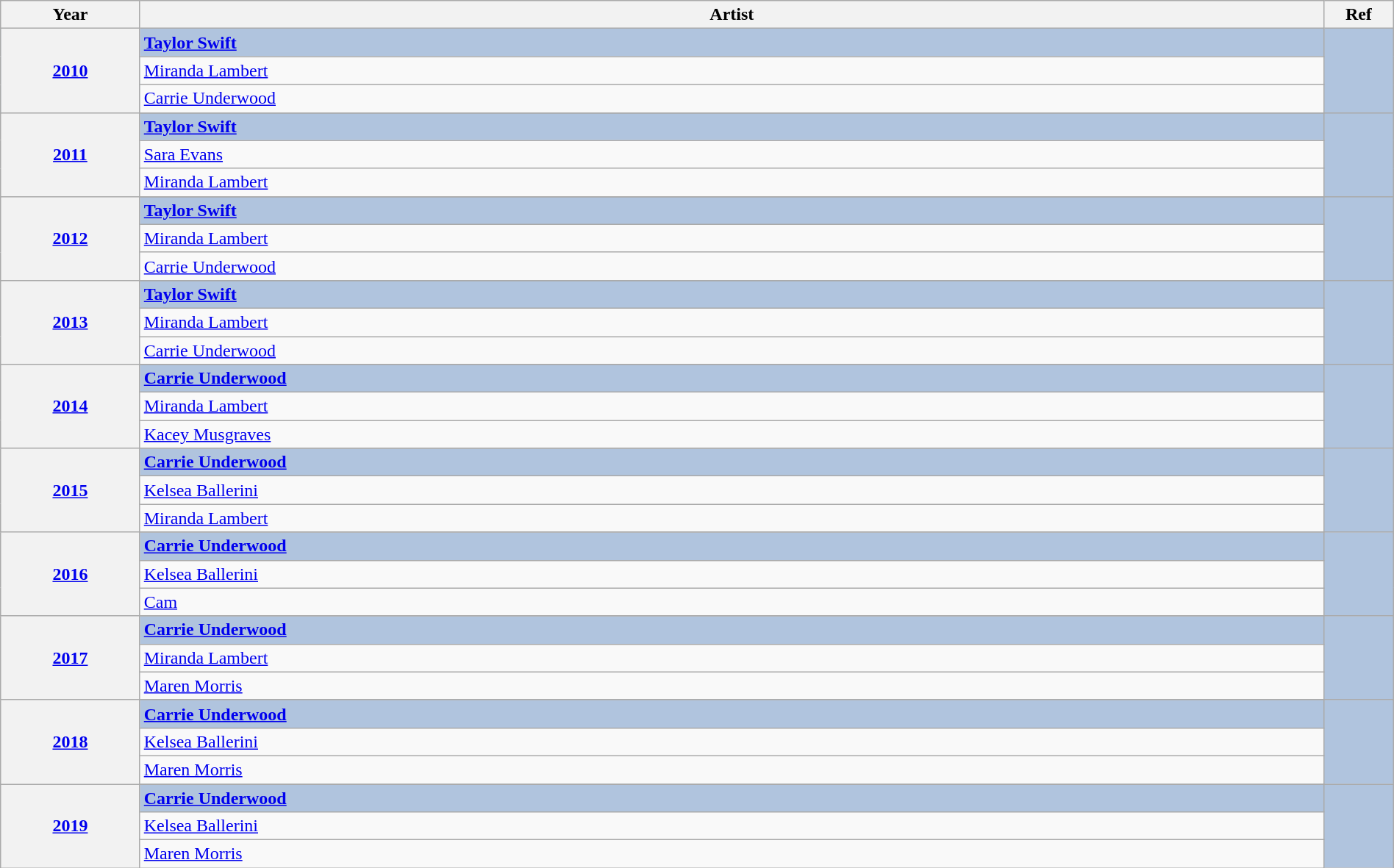<table class="wikitable" width="100%">
<tr>
<th width="10%">Year</th>
<th width="85%">Artist</th>
<th width="5%">Ref</th>
</tr>
<tr style="background:#B0C4DE">
<th rowspan="3"><a href='#'>2010<br></a></th>
<td><strong><a href='#'>Taylor Swift</a></strong></td>
<td rowspan="4" align="center"></td>
</tr>
<tr>
<td><a href='#'>Miranda Lambert</a></td>
</tr>
<tr>
<td><a href='#'>Carrie Underwood</a></td>
</tr>
<tr>
<th rowspan="4" align="center"><a href='#'>2011<br></a></th>
</tr>
<tr style="background:#B0C4DE">
<td><strong><a href='#'>Taylor Swift</a></strong></td>
<td rowspan="4" align="center"></td>
</tr>
<tr>
<td><a href='#'>Sara Evans</a></td>
</tr>
<tr>
<td><a href='#'>Miranda Lambert</a></td>
</tr>
<tr>
<th rowspan="4" align="center"><a href='#'>2012<br></a></th>
</tr>
<tr style="background:#B0C4DE">
<td><strong><a href='#'>Taylor Swift</a></strong></td>
<td rowspan="4" align="center"></td>
</tr>
<tr>
<td><a href='#'>Miranda Lambert</a></td>
</tr>
<tr>
<td><a href='#'>Carrie Underwood</a></td>
</tr>
<tr>
<th rowspan="4" align="center"><a href='#'>2013<br></a></th>
</tr>
<tr style="background:#B0C4DE">
<td><strong><a href='#'>Taylor Swift</a></strong></td>
<td rowspan="4" align="center"></td>
</tr>
<tr>
<td><a href='#'>Miranda Lambert</a></td>
</tr>
<tr>
<td><a href='#'>Carrie Underwood</a></td>
</tr>
<tr>
<th rowspan="4" align="center"><a href='#'>2014<br></a></th>
</tr>
<tr style="background:#B0C4DE">
<td><strong><a href='#'>Carrie Underwood</a></strong></td>
<td rowspan="4" align="center"></td>
</tr>
<tr>
<td><a href='#'>Miranda Lambert</a></td>
</tr>
<tr>
<td><a href='#'>Kacey Musgraves</a></td>
</tr>
<tr>
<th rowspan="4" align="center"><a href='#'>2015<br></a></th>
</tr>
<tr style="background:#B0C4DE">
<td><strong><a href='#'>Carrie Underwood</a></strong></td>
<td rowspan="4" align="center"></td>
</tr>
<tr>
<td><a href='#'>Kelsea Ballerini</a></td>
</tr>
<tr>
<td><a href='#'>Miranda Lambert</a></td>
</tr>
<tr>
<th rowspan="4" align="center"><a href='#'>2016<br></a></th>
</tr>
<tr style="background:#B0C4DE">
<td><strong><a href='#'>Carrie Underwood</a></strong></td>
<td rowspan="4" align="center"></td>
</tr>
<tr>
<td><a href='#'>Kelsea Ballerini</a></td>
</tr>
<tr>
<td><a href='#'>Cam</a></td>
</tr>
<tr>
<th rowspan="4" align="center"><a href='#'>2017<br></a></th>
</tr>
<tr style="background:#B0C4DE">
<td><strong><a href='#'>Carrie Underwood</a></strong></td>
<td rowspan="4" align="center"></td>
</tr>
<tr>
<td><a href='#'>Miranda Lambert</a></td>
</tr>
<tr>
<td><a href='#'>Maren Morris</a></td>
</tr>
<tr>
<th rowspan="4" align="center"><a href='#'>2018<br></a></th>
</tr>
<tr style="background:#B0C4DE">
<td><strong><a href='#'>Carrie Underwood</a></strong></td>
<td rowspan="4" align="center"></td>
</tr>
<tr>
<td><a href='#'>Kelsea Ballerini</a></td>
</tr>
<tr>
<td><a href='#'>Maren Morris</a></td>
</tr>
<tr>
<th rowspan="4" align="center"><a href='#'>2019<br></a></th>
</tr>
<tr style="background:#B0C4DE">
<td><strong><a href='#'>Carrie Underwood</a></strong></td>
<td rowspan="4" align="center"></td>
</tr>
<tr>
<td><a href='#'>Kelsea Ballerini</a></td>
</tr>
<tr>
<td><a href='#'>Maren Morris</a></td>
</tr>
</table>
